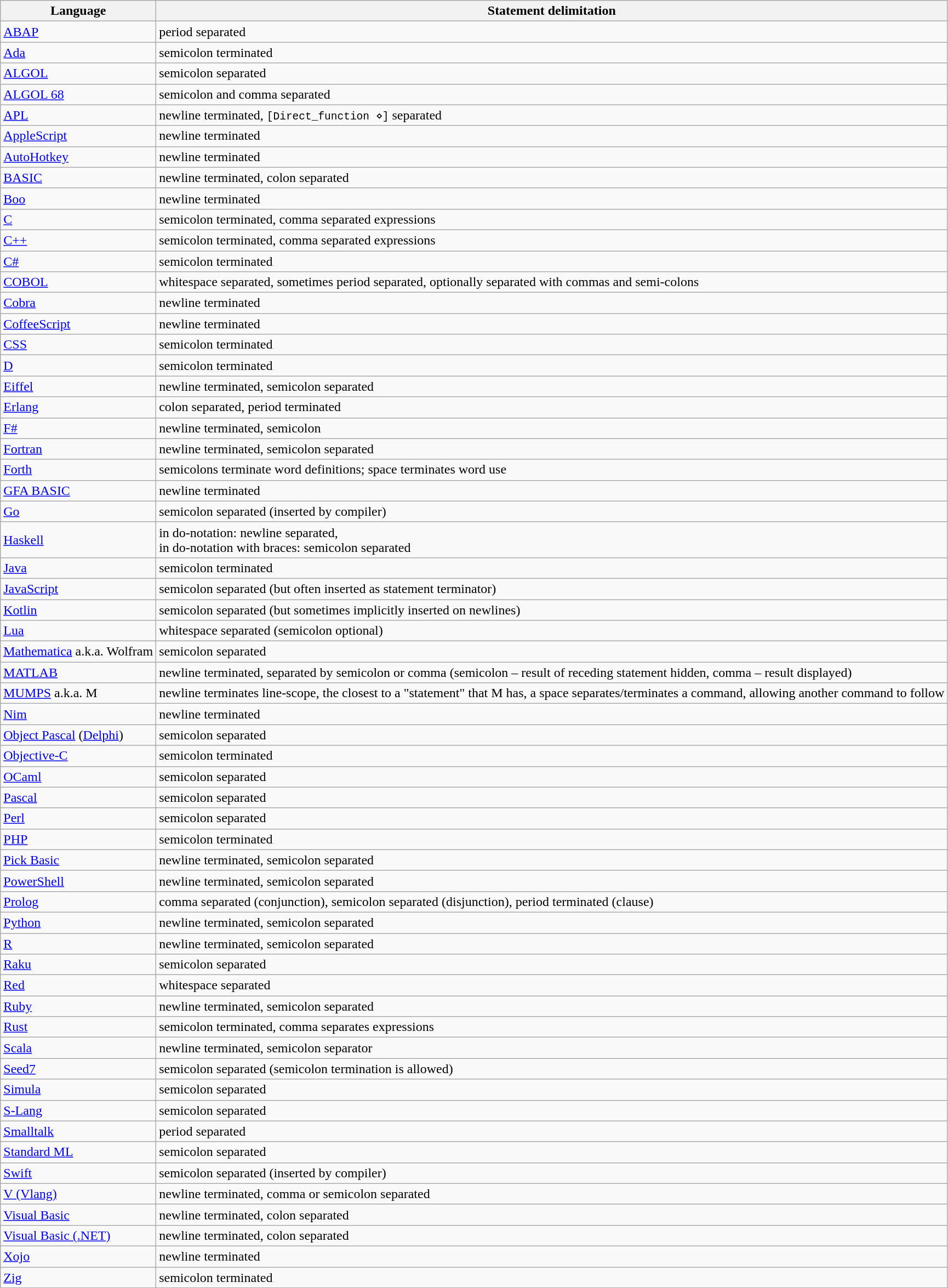<table class="wikitable sortable">
<tr>
<th>Language</th>
<th>Statement delimitation</th>
</tr>
<tr>
<td><a href='#'>ABAP</a></td>
<td>period separated</td>
</tr>
<tr>
<td><a href='#'>Ada</a></td>
<td>semicolon terminated</td>
</tr>
<tr>
<td><a href='#'>ALGOL</a></td>
<td>semicolon separated</td>
</tr>
<tr>
<td><a href='#'>ALGOL 68</a></td>
<td>semicolon and comma separated</td>
</tr>
<tr>
<td><a href='#'>APL</a></td>
<td>newline terminated, <code>[Direct_function ⋄]</code> separated</td>
</tr>
<tr>
<td><a href='#'>AppleScript</a></td>
<td>newline terminated</td>
</tr>
<tr>
<td><a href='#'>AutoHotkey</a></td>
<td>newline terminated</td>
</tr>
<tr>
<td><a href='#'>BASIC</a></td>
<td>newline terminated, colon separated</td>
</tr>
<tr>
<td><a href='#'>Boo</a></td>
<td>newline terminated</td>
</tr>
<tr>
<td><a href='#'>C</a></td>
<td>semicolon terminated, comma separated expressions</td>
</tr>
<tr>
<td><a href='#'>C++</a></td>
<td>semicolon terminated, comma separated expressions</td>
</tr>
<tr>
<td><a href='#'>C#</a></td>
<td>semicolon terminated</td>
</tr>
<tr>
<td><a href='#'>COBOL</a></td>
<td>whitespace separated, sometimes period separated, optionally separated with commas and semi-colons</td>
</tr>
<tr>
<td><a href='#'>Cobra</a></td>
<td>newline terminated</td>
</tr>
<tr>
<td><a href='#'>CoffeeScript</a></td>
<td>newline terminated</td>
</tr>
<tr>
<td><a href='#'>CSS</a></td>
<td>semicolon terminated</td>
</tr>
<tr>
<td><a href='#'>D</a></td>
<td>semicolon terminated</td>
</tr>
<tr>
<td><a href='#'>Eiffel</a></td>
<td>newline terminated, semicolon separated</td>
</tr>
<tr>
<td><a href='#'>Erlang</a></td>
<td>colon separated, period terminated</td>
</tr>
<tr>
<td><a href='#'>F#</a></td>
<td>newline terminated, semicolon</td>
</tr>
<tr>
<td><a href='#'>Fortran</a></td>
<td>newline terminated, semicolon separated</td>
</tr>
<tr>
<td><a href='#'>Forth</a></td>
<td>semicolons terminate word definitions; space terminates word use</td>
</tr>
<tr>
<td><a href='#'>GFA BASIC</a></td>
<td>newline terminated</td>
</tr>
<tr>
<td><a href='#'>Go</a></td>
<td>semicolon separated (inserted by compiler)</td>
</tr>
<tr>
<td><a href='#'>Haskell</a></td>
<td>in do-notation: newline separated,<br>in do-notation with braces: semicolon separated</td>
</tr>
<tr>
<td><a href='#'>Java</a></td>
<td>semicolon terminated</td>
</tr>
<tr>
<td><a href='#'>JavaScript</a></td>
<td>semicolon separated (but often inserted as statement terminator)</td>
</tr>
<tr>
<td><a href='#'>Kotlin</a></td>
<td>semicolon separated (but sometimes implicitly inserted on newlines)</td>
</tr>
<tr>
<td><a href='#'>Lua</a></td>
<td>whitespace separated (semicolon optional)</td>
</tr>
<tr>
<td><a href='#'>Mathematica</a> a.k.a. Wolfram</td>
<td>semicolon separated</td>
</tr>
<tr>
<td><a href='#'>MATLAB</a></td>
<td>newline terminated, separated by semicolon or comma (semicolon – result of receding statement hidden, comma – result displayed)</td>
</tr>
<tr>
<td><a href='#'>MUMPS</a> a.k.a. M</td>
<td>newline terminates line-scope, the closest to a "statement" that M has, a space separates/terminates a command, allowing another command to follow</td>
</tr>
<tr>
<td><a href='#'>Nim</a></td>
<td>newline terminated</td>
</tr>
<tr>
<td><a href='#'>Object Pascal</a> (<a href='#'>Delphi</a>)</td>
<td>semicolon separated</td>
</tr>
<tr>
<td><a href='#'>Objective-C</a></td>
<td>semicolon terminated</td>
</tr>
<tr>
<td><a href='#'>OCaml</a></td>
<td>semicolon separated</td>
</tr>
<tr>
<td><a href='#'>Pascal</a></td>
<td>semicolon separated</td>
</tr>
<tr>
<td><a href='#'>Perl</a></td>
<td>semicolon separated</td>
</tr>
<tr>
<td><a href='#'>PHP</a></td>
<td>semicolon terminated</td>
</tr>
<tr>
<td><a href='#'>Pick Basic</a></td>
<td>newline terminated, semicolon separated</td>
</tr>
<tr>
<td><a href='#'>PowerShell</a></td>
<td>newline terminated, semicolon separated</td>
</tr>
<tr>
<td><a href='#'>Prolog</a></td>
<td>comma separated (conjunction), semicolon separated (disjunction), period terminated (clause)</td>
</tr>
<tr>
<td><a href='#'>Python</a></td>
<td>newline terminated, semicolon separated</td>
</tr>
<tr>
<td><a href='#'>R</a></td>
<td>newline terminated, semicolon separated</td>
</tr>
<tr>
<td><a href='#'>Raku</a></td>
<td>semicolon separated</td>
</tr>
<tr>
<td><a href='#'>Red</a></td>
<td>whitespace separated</td>
</tr>
<tr>
<td><a href='#'>Ruby</a></td>
<td>newline terminated, semicolon separated</td>
</tr>
<tr>
<td><a href='#'>Rust</a></td>
<td>semicolon terminated, comma separates expressions</td>
</tr>
<tr>
<td><a href='#'>Scala</a></td>
<td>newline terminated, semicolon separator</td>
</tr>
<tr>
<td><a href='#'>Seed7</a></td>
<td>semicolon separated (semicolon termination is allowed)</td>
</tr>
<tr>
<td><a href='#'>Simula</a></td>
<td>semicolon separated</td>
</tr>
<tr>
<td><a href='#'>S-Lang</a></td>
<td>semicolon separated</td>
</tr>
<tr>
<td><a href='#'>Smalltalk</a></td>
<td>period separated</td>
</tr>
<tr>
<td><a href='#'>Standard ML</a></td>
<td>semicolon separated</td>
</tr>
<tr>
<td><a href='#'>Swift</a></td>
<td>semicolon separated (inserted by compiler)</td>
</tr>
<tr>
<td><a href='#'>V (Vlang)</a></td>
<td>newline terminated, comma or semicolon separated</td>
</tr>
<tr>
<td><a href='#'>Visual Basic</a></td>
<td>newline terminated, colon separated</td>
</tr>
<tr>
<td><a href='#'>Visual Basic (.NET)</a></td>
<td>newline terminated, colon separated</td>
</tr>
<tr>
<td><a href='#'>Xojo</a></td>
<td>newline terminated</td>
</tr>
<tr>
<td><a href='#'>Zig</a></td>
<td>semicolon terminated</td>
</tr>
</table>
